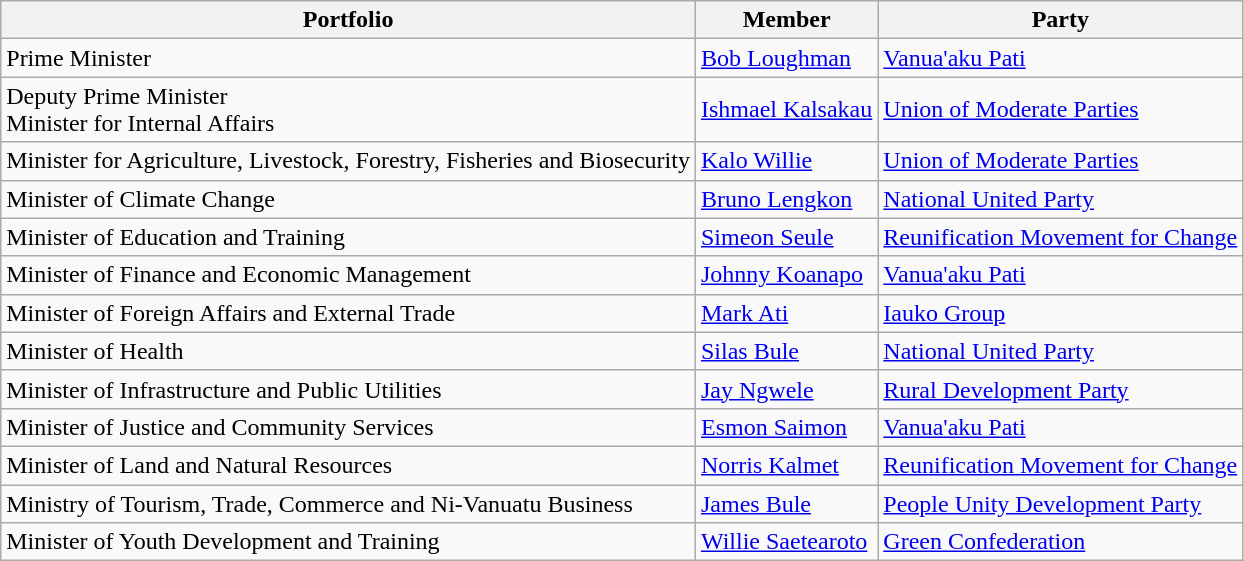<table class="wikitable">
<tr>
<th>Portfolio</th>
<th>Member</th>
<th>Party</th>
</tr>
<tr>
<td>Prime Minister</td>
<td><a href='#'>Bob Loughman</a></td>
<td><a href='#'>Vanua'aku Pati</a></td>
</tr>
<tr>
<td>Deputy Prime Minister<br>Minister for Internal Affairs</td>
<td><a href='#'>Ishmael Kalsakau</a></td>
<td><a href='#'>Union of Moderate Parties</a></td>
</tr>
<tr>
<td>Minister for Agriculture, Livestock, Forestry, Fisheries and Biosecurity</td>
<td><a href='#'>Kalo Willie</a></td>
<td><a href='#'>Union of Moderate Parties</a></td>
</tr>
<tr>
<td>Minister of Climate Change</td>
<td><a href='#'>Bruno Lengkon</a></td>
<td><a href='#'>National United Party</a></td>
</tr>
<tr>
<td>Minister of Education and Training</td>
<td><a href='#'>Simeon Seule</a></td>
<td><a href='#'>Reunification Movement for Change</a></td>
</tr>
<tr>
<td>Minister of Finance and Economic Management</td>
<td><a href='#'>Johnny Koanapo</a></td>
<td><a href='#'>Vanua'aku Pati</a></td>
</tr>
<tr>
<td>Minister of Foreign Affairs and External Trade</td>
<td><a href='#'>Mark Ati</a></td>
<td><a href='#'>Iauko Group</a></td>
</tr>
<tr>
<td>Minister of Health</td>
<td><a href='#'>Silas Bule</a></td>
<td><a href='#'>National United Party</a></td>
</tr>
<tr>
<td>Minister of Infrastructure and Public Utilities</td>
<td><a href='#'>Jay Ngwele</a></td>
<td><a href='#'>Rural Development Party</a></td>
</tr>
<tr>
<td>Minister of Justice and Community Services</td>
<td><a href='#'>Esmon Saimon</a></td>
<td><a href='#'>Vanua'aku Pati</a></td>
</tr>
<tr>
<td>Minister of Land and Natural Resources</td>
<td><a href='#'>Norris Kalmet</a></td>
<td><a href='#'>Reunification Movement for Change</a></td>
</tr>
<tr>
<td>Ministry of Tourism, Trade, Commerce and Ni-Vanuatu Business</td>
<td><a href='#'>James Bule</a></td>
<td><a href='#'>People Unity Development Party</a></td>
</tr>
<tr>
<td>Minister of Youth Development and Training</td>
<td><a href='#'>Willie Saetearoto</a></td>
<td><a href='#'>Green Confederation</a></td>
</tr>
</table>
